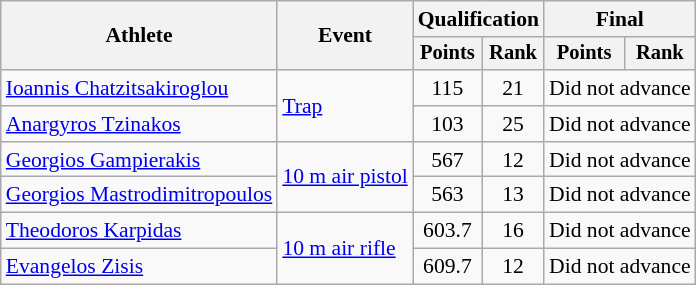<table class="wikitable" style="font-size:90%">
<tr>
<th rowspan="2">Athlete</th>
<th rowspan="2">Event</th>
<th colspan=2>Qualification</th>
<th colspan=2>Final</th>
</tr>
<tr style="font-size:95%">
<th>Points</th>
<th>Rank</th>
<th>Points</th>
<th>Rank</th>
</tr>
<tr align=center>
<td align=left><a href='#'>Ioannis Chatzitsakiroglou</a></td>
<td align=left rowspan=2><a href='#'>Trap</a></td>
<td>115</td>
<td>21</td>
<td colspan=2>Did not advance</td>
</tr>
<tr align=center>
<td align=left><a href='#'>Anargyros Tzinakos</a></td>
<td>103</td>
<td>25</td>
<td colspan=2>Did not advance</td>
</tr>
<tr align=center>
<td align=left><a href='#'>Georgios Gampierakis</a></td>
<td align=left rowspan=2><a href='#'>10 m air pistol</a></td>
<td>567</td>
<td>12</td>
<td colspan=2>Did not advance</td>
</tr>
<tr align=center>
<td align=left><a href='#'>Georgios Mastrodimitropoulos</a></td>
<td>563</td>
<td>13</td>
<td colspan=2>Did not advance</td>
</tr>
<tr align=center>
<td align=left><a href='#'>Theodoros Karpidas</a></td>
<td align=left rowspan=2><a href='#'>10 m air rifle</a></td>
<td>603.7</td>
<td>16</td>
<td colspan=2>Did not advance</td>
</tr>
<tr align=center>
<td align=left><a href='#'>Evangelos Zisis</a></td>
<td>609.7</td>
<td>12</td>
<td colspan=2>Did not advance</td>
</tr>
</table>
